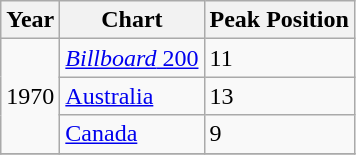<table class="wikitable">
<tr>
<th align="left">Year</th>
<th align="left">Chart</th>
<th align="left">Peak Position</th>
</tr>
<tr>
<td rowspan="3">1970</td>
<td align="left"><a href='#'><em>Billboard</em> 200</a></td>
<td align="left">11</td>
</tr>
<tr>
<td align="left"><a href='#'>Australia</a></td>
<td align="left">13</td>
</tr>
<tr>
<td align="left"><a href='#'>Canada</a></td>
<td align="left">9</td>
</tr>
<tr>
</tr>
</table>
